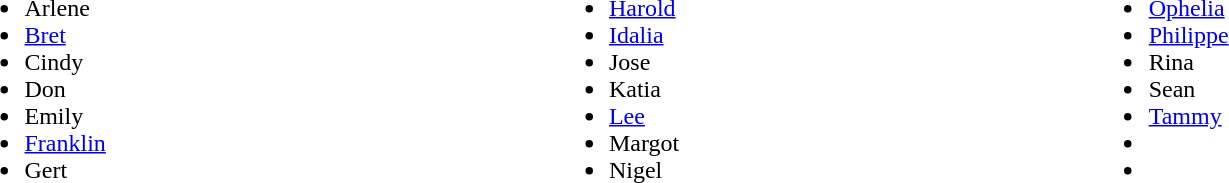<table style="width:90%;">
<tr>
<td><br><ul><li>Arlene</li><li><a href='#'>Bret</a></li><li>Cindy</li><li>Don</li><li>Emily</li><li><a href='#'>Franklin</a></li><li>Gert</li></ul></td>
<td><br><ul><li><a href='#'>Harold</a></li><li><a href='#'>Idalia</a></li><li>Jose</li><li>Katia</li><li><a href='#'>Lee</a></li><li>Margot</li><li>Nigel</li></ul></td>
<td><br><ul><li><a href='#'>Ophelia</a></li><li><a href='#'>Philippe</a></li><li>Rina</li><li>Sean</li><li><a href='#'>Tammy</a></li><li></li><li></li></ul></td>
</tr>
</table>
